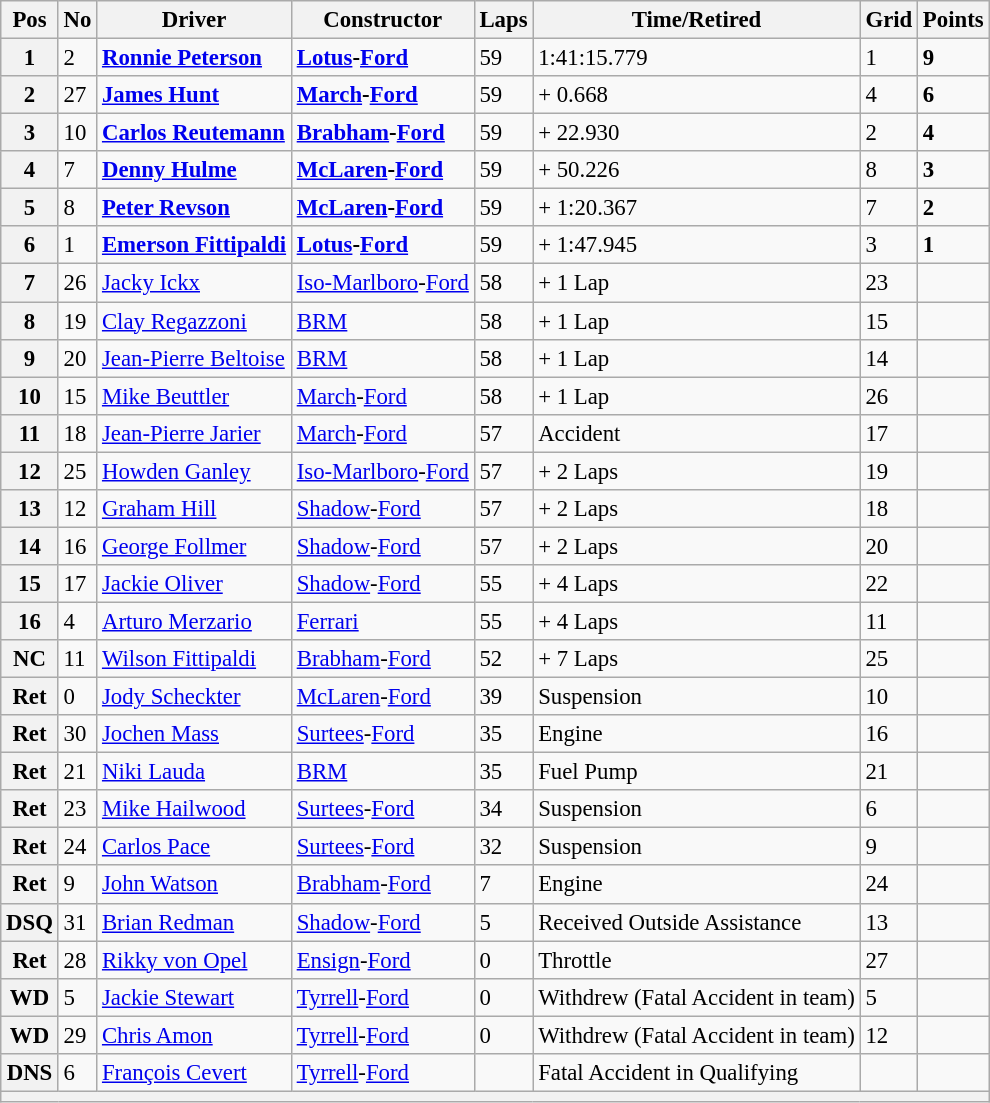<table class="wikitable" style="font-size: 95%;">
<tr>
<th>Pos</th>
<th>No</th>
<th>Driver</th>
<th>Constructor</th>
<th>Laps</th>
<th>Time/Retired</th>
<th>Grid</th>
<th>Points</th>
</tr>
<tr>
<th>1</th>
<td>2</td>
<td> <strong><a href='#'>Ronnie Peterson</a></strong></td>
<td><strong><a href='#'>Lotus</a>-<a href='#'>Ford</a></strong></td>
<td>59</td>
<td>1:41:15.779</td>
<td>1</td>
<td><strong>9</strong></td>
</tr>
<tr>
<th>2</th>
<td>27</td>
<td> <strong><a href='#'>James Hunt</a></strong></td>
<td><strong><a href='#'>March</a>-<a href='#'>Ford</a></strong></td>
<td>59</td>
<td>+ 0.668</td>
<td>4</td>
<td><strong>6</strong></td>
</tr>
<tr>
<th>3</th>
<td>10</td>
<td> <strong><a href='#'>Carlos Reutemann</a></strong></td>
<td><strong><a href='#'>Brabham</a>-<a href='#'>Ford</a></strong></td>
<td>59</td>
<td>+ 22.930</td>
<td>2</td>
<td><strong>4</strong></td>
</tr>
<tr>
<th>4</th>
<td>7</td>
<td> <strong><a href='#'>Denny Hulme</a></strong></td>
<td><strong><a href='#'>McLaren</a>-<a href='#'>Ford</a></strong></td>
<td>59</td>
<td>+ 50.226</td>
<td>8</td>
<td><strong>3</strong></td>
</tr>
<tr>
<th>5</th>
<td>8</td>
<td> <strong><a href='#'>Peter Revson</a></strong></td>
<td><strong><a href='#'>McLaren</a>-<a href='#'>Ford</a></strong></td>
<td>59</td>
<td>+ 1:20.367</td>
<td>7</td>
<td><strong>2</strong></td>
</tr>
<tr>
<th>6</th>
<td>1</td>
<td> <strong><a href='#'>Emerson Fittipaldi</a></strong></td>
<td><strong><a href='#'>Lotus</a>-<a href='#'>Ford</a></strong></td>
<td>59</td>
<td>+ 1:47.945</td>
<td>3</td>
<td><strong>1</strong></td>
</tr>
<tr>
<th>7</th>
<td>26</td>
<td> <a href='#'>Jacky Ickx</a></td>
<td><a href='#'>Iso-Marlboro</a>-<a href='#'>Ford</a></td>
<td>58</td>
<td>+ 1 Lap</td>
<td>23</td>
<td> </td>
</tr>
<tr>
<th>8</th>
<td>19</td>
<td> <a href='#'>Clay Regazzoni</a></td>
<td><a href='#'>BRM</a></td>
<td>58</td>
<td>+ 1 Lap</td>
<td>15</td>
<td> </td>
</tr>
<tr>
<th>9</th>
<td>20</td>
<td> <a href='#'>Jean-Pierre Beltoise</a></td>
<td><a href='#'>BRM</a></td>
<td>58</td>
<td>+ 1 Lap</td>
<td>14</td>
<td> </td>
</tr>
<tr>
<th>10</th>
<td>15</td>
<td> <a href='#'>Mike Beuttler</a></td>
<td><a href='#'>March</a>-<a href='#'>Ford</a></td>
<td>58</td>
<td>+ 1 Lap</td>
<td>26</td>
<td> </td>
</tr>
<tr>
<th>11</th>
<td>18</td>
<td> <a href='#'>Jean-Pierre Jarier</a></td>
<td><a href='#'>March</a>-<a href='#'>Ford</a></td>
<td>57</td>
<td>Accident</td>
<td>17</td>
<td> </td>
</tr>
<tr>
<th>12</th>
<td>25</td>
<td> <a href='#'>Howden Ganley</a></td>
<td><a href='#'>Iso-Marlboro</a>-<a href='#'>Ford</a></td>
<td>57</td>
<td>+ 2 Laps</td>
<td>19</td>
<td> </td>
</tr>
<tr>
<th>13</th>
<td>12</td>
<td> <a href='#'>Graham Hill</a></td>
<td><a href='#'>Shadow</a>-<a href='#'>Ford</a></td>
<td>57</td>
<td>+ 2 Laps</td>
<td>18</td>
<td> </td>
</tr>
<tr>
<th>14</th>
<td>16</td>
<td> <a href='#'>George Follmer</a></td>
<td><a href='#'>Shadow</a>-<a href='#'>Ford</a></td>
<td>57</td>
<td>+ 2 Laps</td>
<td>20</td>
<td> </td>
</tr>
<tr>
<th>15</th>
<td>17</td>
<td> <a href='#'>Jackie Oliver</a></td>
<td><a href='#'>Shadow</a>-<a href='#'>Ford</a></td>
<td>55</td>
<td>+ 4 Laps</td>
<td>22</td>
<td> </td>
</tr>
<tr>
<th>16</th>
<td>4</td>
<td> <a href='#'>Arturo Merzario</a></td>
<td><a href='#'>Ferrari</a></td>
<td>55</td>
<td>+ 4 Laps</td>
<td>11</td>
<td> </td>
</tr>
<tr>
<th>NC</th>
<td>11</td>
<td> <a href='#'>Wilson Fittipaldi</a></td>
<td><a href='#'>Brabham</a>-<a href='#'>Ford</a></td>
<td>52</td>
<td>+ 7 Laps</td>
<td>25</td>
<td> </td>
</tr>
<tr>
<th>Ret</th>
<td>0</td>
<td> <a href='#'>Jody Scheckter</a></td>
<td><a href='#'>McLaren</a>-<a href='#'>Ford</a></td>
<td>39</td>
<td>Suspension</td>
<td>10</td>
<td> </td>
</tr>
<tr>
<th>Ret</th>
<td>30</td>
<td> <a href='#'>Jochen Mass</a></td>
<td><a href='#'>Surtees</a>-<a href='#'>Ford</a></td>
<td>35</td>
<td>Engine</td>
<td>16</td>
<td> </td>
</tr>
<tr>
<th>Ret</th>
<td>21</td>
<td> <a href='#'>Niki Lauda</a></td>
<td><a href='#'>BRM</a></td>
<td>35</td>
<td>Fuel Pump</td>
<td>21</td>
<td> </td>
</tr>
<tr>
<th>Ret</th>
<td>23</td>
<td> <a href='#'>Mike Hailwood</a></td>
<td><a href='#'>Surtees</a>-<a href='#'>Ford</a></td>
<td>34</td>
<td>Suspension</td>
<td>6</td>
<td> </td>
</tr>
<tr>
<th>Ret</th>
<td>24</td>
<td> <a href='#'>Carlos Pace</a></td>
<td><a href='#'>Surtees</a>-<a href='#'>Ford</a></td>
<td>32</td>
<td>Suspension</td>
<td>9</td>
<td> </td>
</tr>
<tr>
<th>Ret</th>
<td>9</td>
<td> <a href='#'>John Watson</a></td>
<td><a href='#'>Brabham</a>-<a href='#'>Ford</a></td>
<td>7</td>
<td>Engine</td>
<td>24</td>
<td> </td>
</tr>
<tr>
<th>DSQ</th>
<td>31</td>
<td> <a href='#'>Brian Redman</a></td>
<td><a href='#'>Shadow</a>-<a href='#'>Ford</a></td>
<td>5</td>
<td>Received Outside Assistance</td>
<td>13</td>
<td> </td>
</tr>
<tr>
<th>Ret</th>
<td>28</td>
<td> <a href='#'>Rikky von Opel</a></td>
<td><a href='#'>Ensign</a>-<a href='#'>Ford</a></td>
<td>0</td>
<td>Throttle</td>
<td>27</td>
<td> </td>
</tr>
<tr>
<th>WD</th>
<td>5</td>
<td> <a href='#'>Jackie Stewart</a></td>
<td><a href='#'>Tyrrell</a>-<a href='#'>Ford</a></td>
<td>0</td>
<td>Withdrew (Fatal Accident in team)</td>
<td>5</td>
<td> </td>
</tr>
<tr>
<th>WD</th>
<td>29</td>
<td> <a href='#'>Chris Amon</a></td>
<td><a href='#'>Tyrrell</a>-<a href='#'>Ford</a></td>
<td>0</td>
<td>Withdrew (Fatal Accident in team)</td>
<td>12</td>
<td> </td>
</tr>
<tr>
<th>DNS</th>
<td>6</td>
<td> <a href='#'>François Cevert</a></td>
<td><a href='#'>Tyrrell</a>-<a href='#'>Ford</a></td>
<td> </td>
<td>Fatal Accident in Qualifying</td>
<td> </td>
<td> </td>
</tr>
<tr>
<th colspan="8"></th>
</tr>
</table>
